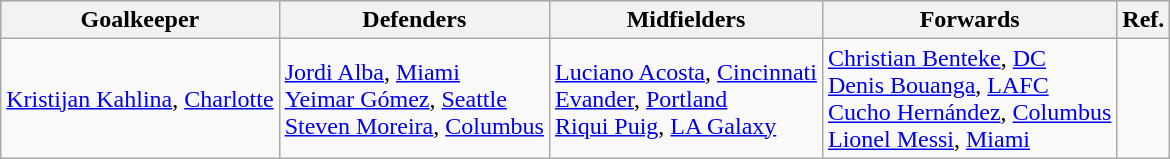<table class="wikitable">
<tr style="background:#cccccc;">
<th>Goalkeeper</th>
<th>Defenders</th>
<th>Midfielders</th>
<th>Forwards</th>
<th>Ref.</th>
</tr>
<tr>
<td> <a href='#'>Kristijan Kahlina</a>, <a href='#'>Charlotte</a></td>
<td> <a href='#'>Jordi Alba</a>, <a href='#'>Miami</a><br> <a href='#'>Yeimar Gómez</a>, <a href='#'>Seattle</a><br> <a href='#'>Steven Moreira</a>, <a href='#'>Columbus</a></td>
<td> <a href='#'>Luciano Acosta</a>, <a href='#'>Cincinnati</a><br> <a href='#'>Evander</a>, <a href='#'>Portland</a><br> <a href='#'>Riqui Puig</a>, <a href='#'>LA Galaxy</a></td>
<td> <a href='#'>Christian Benteke</a>, <a href='#'>DC</a><br> <a href='#'>Denis Bouanga</a>, <a href='#'>LAFC</a><br> <a href='#'>Cucho Hernández</a>, <a href='#'>Columbus</a><br> <a href='#'>Lionel Messi</a>, <a href='#'>Miami</a></td>
<td></td>
</tr>
</table>
